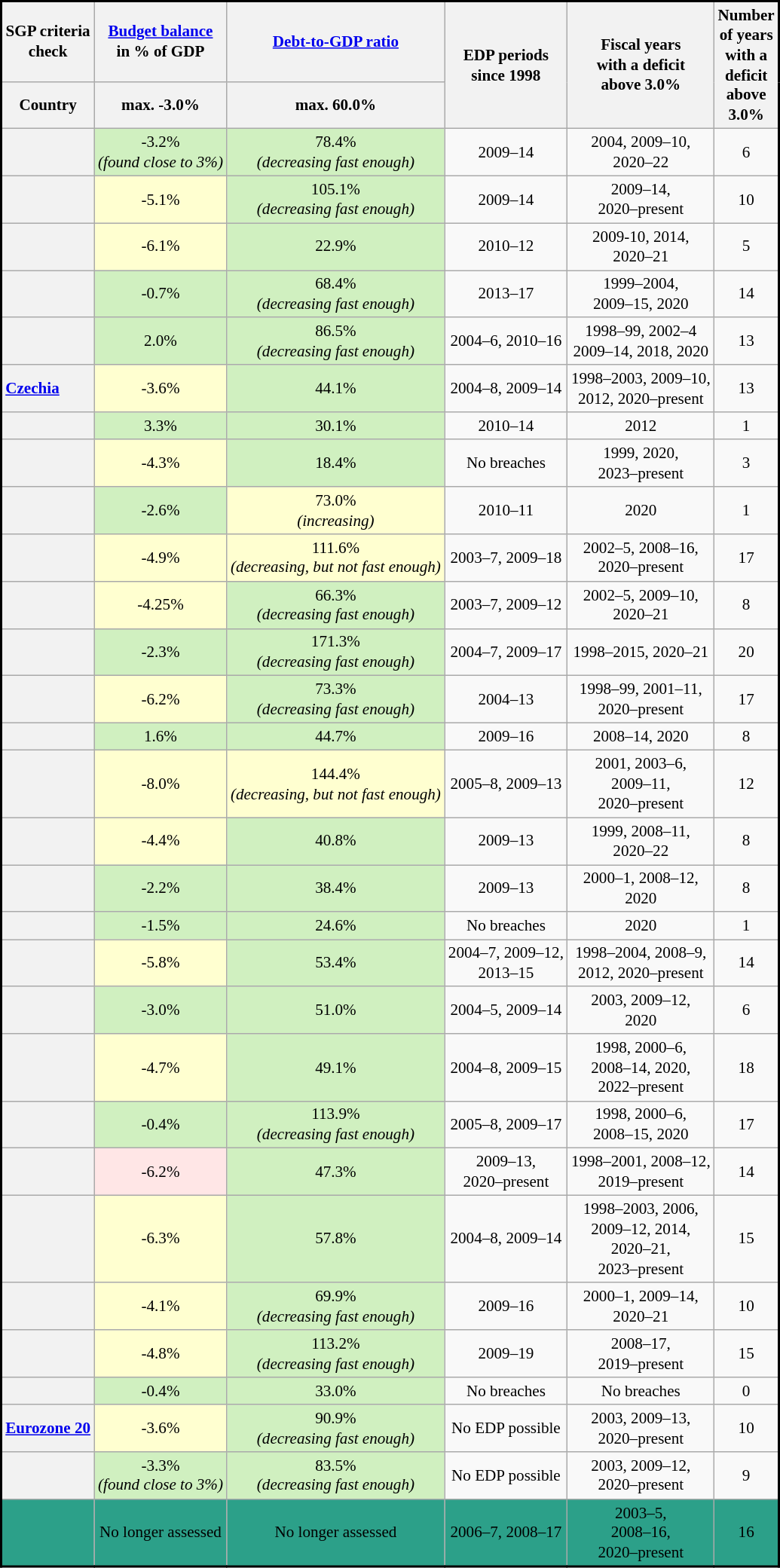<table class="wikitable sortable" style="font-size:88%; clear:both; white-space:nowrap; line-height:1.25; border:2px solid">
<tr>
<th style="font-size:100%">SGP criteria<br> check<br></th>
<th style="font-size:100%"><a href='#'>Budget balance</a><br>in % of GDP<br></th>
<th style="font-size:100%"><a href='#'>Debt-to-GDP ratio</a><br></th>
<th rowspan="2" data-sort-type=number style="font-size:100%">EDP periods<br>since 1998<br></th>
<th rowspan="2" data-sort-type=number style="font-size:100%">Fiscal years<br>with a deficit<br>above 3.0%</th>
<th rowspan="2" data-sort-type=number style="font-size:100%">Number<br>of years<br>with a<br> deficit<br>above<br> 3.0%</th>
</tr>
<tr>
<th style="font-size:100%; text-align:center">Country</th>
<th style="font-size:100%; text-align:center" data-sort-type=number>max. -3.0%<br></th>
<th style="font-size:100%; text-align:center" data-sort-type=number>max. 60.0%<br></th>
</tr>
<tr>
<th style="text-align:left"></th>
<td align="center" style="background:#D0F0C0">-3.2%<br><em>(found close to 3%)</em></td>
<td align="center" style="background:#D0F0C0">78.4%<br><em>(decreasing fast enough)</em></td>
<td align="center">2009–14</td>
<td align="center">2004, 2009–10,<br>2020–22</td>
<td align="center">6</td>
</tr>
<tr>
<th style="text-align:left"></th>
<td align="center" style="background:#FFFFD0">-5.1%</td>
<td align="center" style="background:#D0F0C0">105.1%<br><em>(decreasing fast enough)</em></td>
<td align="center">2009–14</td>
<td align="center">2009–14,<br>2020–present</td>
<td align="center">10</td>
</tr>
<tr>
<th style="text-align:left"></th>
<td align="center" style="background:#FFFFD0">-6.1%</td>
<td align="center" style="background:#D0F0C0">22.9%</td>
<td align="center">2010–12</td>
<td align="center">2009-10, 2014,<br>2020–21</td>
<td align="center">5</td>
</tr>
<tr>
<th style="text-align:left"></th>
<td align="center" style="background:#D0F0C0">-0.7%</td>
<td align="center" style="background:#D0F0C0">68.4%<br><em>(decreasing fast enough)</em></td>
<td align="center">2013–17</td>
<td align="center">1999–2004,<br> 2009–15, 2020</td>
<td align="center">14</td>
</tr>
<tr>
<th style="text-align:left"></th>
<td align="center" style="background:#D0F0C0">2.0%</td>
<td align="center" style="background:#D0F0C0">86.5%<br><em>(decreasing fast enough)</em></td>
<td align="center">2004–6, 2010–16</td>
<td align="center">1998–99, 2002–4<br>2009–14, 2018, 2020</td>
<td align="center">13</td>
</tr>
<tr>
<th style="text-align:left"> <a href='#'>Czechia</a></th>
<td align="center" style="background:#FFFFD0">-3.6%</td>
<td align="center" style="background:#D0F0C0">44.1%</td>
<td align="center">2004–8, 2009–14</td>
<td align="center">1998–2003, 2009–10,<br> 2012, 2020–present</td>
<td align="center">13</td>
</tr>
<tr>
<th style="text-align:left"></th>
<td align="center" style="background:#D0F0C0">3.3%</td>
<td align="center" style="background:#D0F0C0">30.1%</td>
<td align="center">2010–14</td>
<td align="center">2012</td>
<td align="center">1</td>
</tr>
<tr>
<th style="text-align:left"></th>
<td align="center" style="background:#FFFFD0">-4.3%</td>
<td align="center" style="background:#D0F0C0">18.4%</td>
<td align="center">No breaches</td>
<td align="center">1999, 2020,<br> 2023–present</td>
<td align="center">3</td>
</tr>
<tr>
<th style="text-align:left"></th>
<td align="center" style="background:#D0F0C0">-2.6%</td>
<td align="center" style="background:#FFFFD0">73.0%<br><em>(increasing)</em></td>
<td align="center">2010–11</td>
<td align="center">2020</td>
<td align="center">1</td>
</tr>
<tr>
<th style="text-align:left"></th>
<td align="center" style="background:#FFFFD0">-4.9%</td>
<td align="center" style="background:#FFFFD0">111.6%<br><em>(decreasing, but not fast enough)</em></td>
<td align="center">2003–7, 2009–18</td>
<td align="center">2002–5, 2008–16,<br>2020–present</td>
<td align="center">17</td>
</tr>
<tr>
<th style="text-align:left"></th>
<td align="center" style="background:#FFFFD0">-4.25%</td>
<td align="center" style="background:#D0F0C0">66.3%<br><em>(decreasing fast enough)</em></td>
<td align="center">2003–7, 2009–12</td>
<td align="center">2002–5, 2009–10,<br>2020–21</td>
<td align="center">8</td>
</tr>
<tr>
<th style="text-align:left"></th>
<td align="center" style="background:#D0F0C0">-2.3%</td>
<td align="center" style="background:#D0F0C0">171.3%<br><em>(decreasing fast enough)</em></td>
<td align="center">2004–7, 2009–17</td>
<td align="center">1998–2015, 2020–21</td>
<td align="center">20</td>
</tr>
<tr>
<th style="text-align:left"></th>
<td align="center" style="background:#FFFFD0">-6.2%</td>
<td align="center" style="background:#D0F0C0">73.3%<br><em>(decreasing fast enough)</em></td>
<td align="center">2004–13</td>
<td align="center">1998–99, 2001–11,<br>2020–present</td>
<td align="center">17</td>
</tr>
<tr>
<th style="text-align:left"></th>
<td align="center" style="background:#D0F0C0">1.6%</td>
<td align="center" style="background:#D0F0C0">44.7%</td>
<td align="center">2009–16</td>
<td align="center">2008–14, 2020</td>
<td align="center">8</td>
</tr>
<tr>
<th style="text-align:left"></th>
<td align="center" style="background:#FFFFD0">-8.0%</td>
<td align="center" style="background:#FFFFD0">144.4%<br><em>(decreasing, but not fast enough)</em></td>
<td align="center">2005–8, 2009–13</td>
<td align="center">2001, 2003–6,<br>2009–11,<br>2020–present</td>
<td align="center">12</td>
</tr>
<tr>
<th style="text-align:left"></th>
<td align="center" style="background:#FFFFD0">-4.4%</td>
<td align="center" style="background:#D0F0C0">40.8%</td>
<td align="center">2009–13</td>
<td align="center">1999, 2008–11,<br>2020–22</td>
<td align="center">8</td>
</tr>
<tr>
<th style="text-align:left"></th>
<td align="center" style="background:#D0F0C0">-2.2%</td>
<td align="center" style="background:#D0F0C0">38.4%</td>
<td align="center">2009–13</td>
<td align="center">2000–1, 2008–12,<br> 2020</td>
<td align="center">8</td>
</tr>
<tr>
<th style="text-align:left"></th>
<td align="center" style="background:#D0F0C0">-1.5%</td>
<td align="center" style="background:#D0F0C0">24.6%</td>
<td align="center">No breaches</td>
<td align="center">2020</td>
<td align="center">1</td>
</tr>
<tr>
<th style="text-align:left"></th>
<td align="center" style="background:#FFFFD0">-5.8%</td>
<td align="center" style="background:#D0F0C0">53.4%</td>
<td align="center">2004–7, 2009–12,<br> 2013–15</td>
<td align="center">1998–2004, 2008–9,<br> 2012, 2020–present</td>
<td align="center">14</td>
</tr>
<tr>
<th style="text-align:left"></th>
<td align="center" style="background:#D0F0C0">-3.0%</td>
<td align="center" style="background:#D0F0C0">51.0%</td>
<td align="center">2004–5, 2009–14</td>
<td align="center">2003, 2009–12,<br>2020</td>
<td align="center">6</td>
</tr>
<tr>
<th style="text-align:left"></th>
<td align="center" style="background:#FFFFD0">-4.7%</td>
<td align="center" style="background:#D0F0C0">49.1%</td>
<td align="center">2004–8, 2009–15</td>
<td align="center">1998, 2000–6,<br> 2008–14, 2020,<br>2022–present</td>
<td align="center">18</td>
</tr>
<tr>
<th style="text-align:left"></th>
<td align="center" style="background:#D0F0C0">-0.4%</td>
<td align="center" style="background:#D0F0C0">113.9%<br><em>(decreasing fast enough)</em></td>
<td align="center">2005–8, 2009–17</td>
<td align="center">1998, 2000–6,<br> 2008–15, 2020</td>
<td align="center">17</td>
</tr>
<tr>
<th style="text-align:left"></th>
<td align="center" style="background:#FFE6E6">-6.2%</td>
<td align="center" style="background:#D0F0C0">47.3%</td>
<td align="center">2009–13,<br> 2020–present</td>
<td align="center">1998–2001, 2008–12,<br> 2019–present</td>
<td align="center">14</td>
</tr>
<tr>
<th style="text-align:left"></th>
<td align="center" style="background:#FFFFD0">-6.3%</td>
<td align="center" style="background:#D0F0C0">57.8%</td>
<td align="center">2004–8, 2009–14</td>
<td align="center">1998–2003, 2006,<br> 2009–12, 2014,<br>2020–21,<br> 2023–present</td>
<td align="center">15</td>
</tr>
<tr>
<th style="text-align:left"></th>
<td align="center" style="background:#FFFFD0">-4.1%</td>
<td align="center" style="background:#D0F0C0">69.9%<br><em>(decreasing fast enough)</em></td>
<td align="center">2009–16</td>
<td align="center">2000–1, 2009–14,<br>2020–21</td>
<td align="center">10</td>
</tr>
<tr>
<th style="text-align:left"></th>
<td align="center" style="background:#FFFFD0">-4.8%</td>
<td align="center" style="background:#D0F0C0">113.2%<br><em>(decreasing fast enough)</em></td>
<td align="center">2009–19</td>
<td align="center">2008–17,<br> 2019–present</td>
<td align="center">15</td>
</tr>
<tr>
<th style="text-align:left"></th>
<td align="center" style="background:#D0F0C0">-0.4%</td>
<td align="center" style="background:#D0F0C0">33.0%</td>
<td align="center">No breaches</td>
<td align="center">No breaches</td>
<td align="center">0</td>
</tr>
<tr>
<th style="text-align:left"> <a href='#'>Eurozone 20</a><br> </th>
<td align="center" style="background:#FFFFD0">-3.6%</td>
<td align="center" style="background:#D0F0C0">90.9%<br><em>(decreasing fast enough)</em></td>
<td align="center">No EDP possible</td>
<td align="center">2003, 2009–13,<br>2020–present</td>
<td align="center">10</td>
</tr>
<tr>
<th style="text-align:left"><br> </th>
<td align="center" style="background:#D0F0C0">-3.3%<br><em>(found close to 3%)</em></td>
<td align="center" style="background:#D0F0C0">83.5%<br><em>(decreasing fast enough)</em></td>
<td align="center">No EDP possible</td>
<td align="center">2003, 2009–12,<br>2020–present</td>
<td align="center">9</td>
</tr>
<tr class=sortbottom>
<th style="text-align:left;background:#2CA089"><br></th>
<td align="center" style="background:#2CA089">No longer assessed</td>
<td align="center" style="background:#2CA089">No longer assessed</td>
<td align="center" style="background:#2CA089">2006–7, 2008–17</td>
<td align="center" style="background:#2CA089">2003–5,<br>2008–16,<br>2020–present</td>
<td align="center" style="background:#2CA089">16</td>
</tr>
</table>
